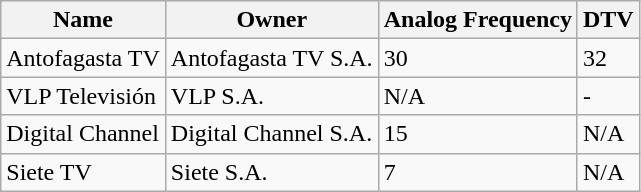<table class="wikitable">
<tr>
<th>Name</th>
<th>Owner</th>
<th>Analog Frequency</th>
<th>DTV</th>
</tr>
<tr>
<td>Antofagasta TV</td>
<td>Antofagasta TV S.A.</td>
<td>30</td>
<td>32</td>
</tr>
<tr>
<td>VLP Televisión</td>
<td>VLP S.A.</td>
<td>N/A</td>
<td>-</td>
</tr>
<tr>
<td>Digital Channel</td>
<td>Digital Channel S.A.</td>
<td>15</td>
<td>N/A</td>
</tr>
<tr>
<td>Siete TV</td>
<td>Siete S.A.</td>
<td>7</td>
<td>N/A</td>
</tr>
</table>
